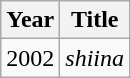<table class="wikitable">
<tr>
<th>Year</th>
<th>Title</th>
</tr>
<tr>
<td>2002</td>
<td><em>shiina</em></td>
</tr>
</table>
